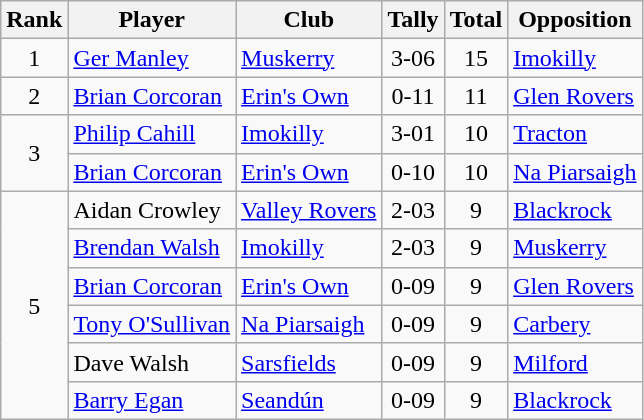<table class="wikitable">
<tr>
<th>Rank</th>
<th>Player</th>
<th>Club</th>
<th>Tally</th>
<th>Total</th>
<th>Opposition</th>
</tr>
<tr>
<td rowspan="1" style="text-align:center;">1</td>
<td><a href='#'>Ger Manley</a></td>
<td><a href='#'>Muskerry</a></td>
<td align=center>3-06</td>
<td align=center>15</td>
<td><a href='#'>Imokilly</a></td>
</tr>
<tr>
<td rowspan="1" style="text-align:center;">2</td>
<td><a href='#'>Brian Corcoran</a></td>
<td><a href='#'>Erin's Own</a></td>
<td align=center>0-11</td>
<td align=center>11</td>
<td><a href='#'>Glen Rovers</a></td>
</tr>
<tr>
<td rowspan="2" style="text-align:center;">3</td>
<td><a href='#'>Philip Cahill</a></td>
<td><a href='#'>Imokilly</a></td>
<td align=center>3-01</td>
<td align=center>10</td>
<td><a href='#'>Tracton</a></td>
</tr>
<tr>
<td><a href='#'>Brian Corcoran</a></td>
<td><a href='#'>Erin's Own</a></td>
<td align=center>0-10</td>
<td align=center>10</td>
<td><a href='#'>Na Piarsaigh</a></td>
</tr>
<tr>
<td rowspan="6" style="text-align:center;">5</td>
<td>Aidan Crowley</td>
<td><a href='#'>Valley Rovers</a></td>
<td align=center>2-03</td>
<td align=center>9</td>
<td><a href='#'>Blackrock</a></td>
</tr>
<tr>
<td><a href='#'>Brendan Walsh</a></td>
<td><a href='#'>Imokilly</a></td>
<td align=center>2-03</td>
<td align=center>9</td>
<td><a href='#'>Muskerry</a></td>
</tr>
<tr>
<td><a href='#'>Brian Corcoran</a></td>
<td><a href='#'>Erin's Own</a></td>
<td align=center>0-09</td>
<td align=center>9</td>
<td><a href='#'>Glen Rovers</a></td>
</tr>
<tr>
<td><a href='#'>Tony O'Sullivan</a></td>
<td><a href='#'>Na Piarsaigh</a></td>
<td align=center>0-09</td>
<td align=center>9</td>
<td><a href='#'>Carbery</a></td>
</tr>
<tr>
<td>Dave Walsh</td>
<td><a href='#'>Sarsfields</a></td>
<td align=center>0-09</td>
<td align=center>9</td>
<td><a href='#'>Milford</a></td>
</tr>
<tr>
<td><a href='#'>Barry Egan</a></td>
<td><a href='#'>Seandún</a></td>
<td align=center>0-09</td>
<td align=center>9</td>
<td><a href='#'>Blackrock</a></td>
</tr>
</table>
